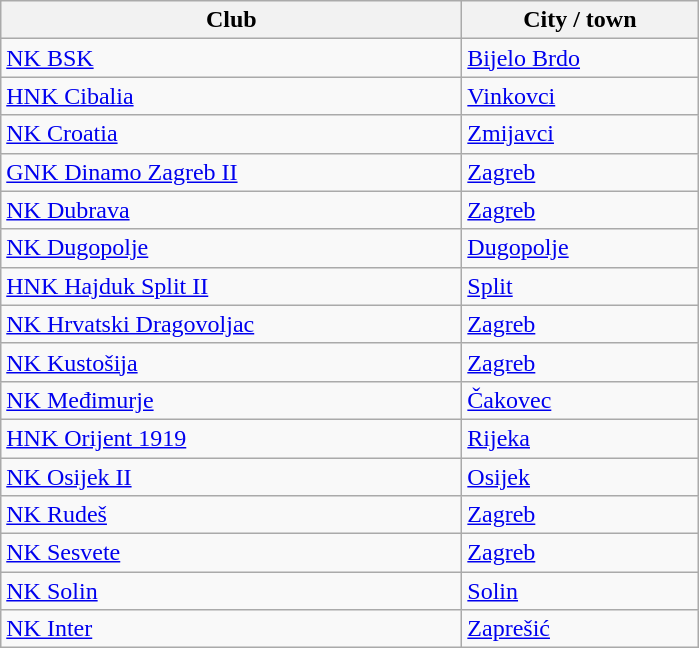<table class="wikitable sortable">
<tr>
<th style="width:300px;">Club</th>
<th style="width:150px;">City / town</th>
</tr>
<tr>
<td><a href='#'>NK BSK</a></td>
<td><a href='#'>Bijelo Brdo</a></td>
</tr>
<tr>
<td><a href='#'>HNK Cibalia</a></td>
<td><a href='#'>Vinkovci</a></td>
</tr>
<tr>
<td><a href='#'>NK Croatia</a></td>
<td><a href='#'>Zmijavci</a></td>
</tr>
<tr>
<td><a href='#'>GNK Dinamo Zagreb II</a></td>
<td><a href='#'>Zagreb</a></td>
</tr>
<tr>
<td><a href='#'>NK Dubrava</a></td>
<td><a href='#'>Zagreb</a></td>
</tr>
<tr>
<td><a href='#'>NK Dugopolje</a></td>
<td><a href='#'>Dugopolje</a></td>
</tr>
<tr>
<td><a href='#'>HNK Hajduk Split II</a></td>
<td><a href='#'>Split</a></td>
</tr>
<tr>
<td><a href='#'>NK Hrvatski Dragovoljac</a></td>
<td><a href='#'>Zagreb</a></td>
</tr>
<tr>
<td><a href='#'>NK Kustošija</a></td>
<td><a href='#'>Zagreb</a></td>
</tr>
<tr>
<td><a href='#'>NK Međimurje</a></td>
<td><a href='#'>Čakovec</a></td>
</tr>
<tr>
<td><a href='#'>HNK Orijent 1919</a></td>
<td><a href='#'>Rijeka</a></td>
</tr>
<tr>
<td><a href='#'>NK Osijek II</a></td>
<td><a href='#'>Osijek</a></td>
</tr>
<tr>
<td><a href='#'>NK Rudeš</a></td>
<td><a href='#'>Zagreb</a></td>
</tr>
<tr>
<td><a href='#'>NK Sesvete</a></td>
<td><a href='#'>Zagreb</a></td>
</tr>
<tr>
<td><a href='#'>NK Solin</a></td>
<td><a href='#'>Solin</a></td>
</tr>
<tr>
<td><a href='#'>NK Inter</a></td>
<td><a href='#'>Zaprešić</a></td>
</tr>
</table>
